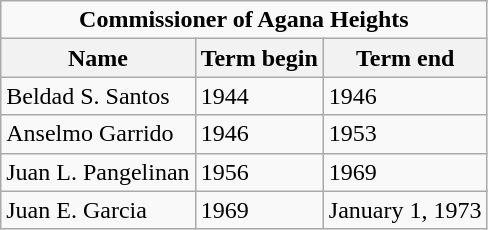<table class="wikitable">
<tr>
<td colspan="4" align=center><strong>Commissioner of Agana Heights</strong></td>
</tr>
<tr>
<th>Name</th>
<th>Term begin</th>
<th>Term end</th>
</tr>
<tr>
<td>Beldad S. Santos</td>
<td>1944</td>
<td>1946</td>
</tr>
<tr>
<td>Anselmo Garrido</td>
<td>1946</td>
<td>1953</td>
</tr>
<tr>
<td>Juan L. Pangelinan</td>
<td>1956</td>
<td>1969</td>
</tr>
<tr>
<td>Juan E. Garcia</td>
<td>1969</td>
<td>January 1, 1973</td>
</tr>
</table>
